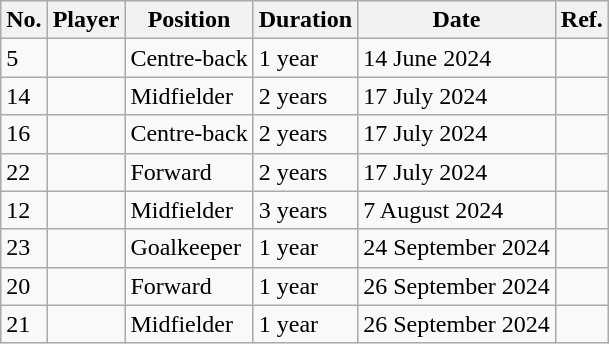<table class="wikitable">
<tr>
<th scope="col">No.</th>
<th scope="col">Player</th>
<th scope="col">Position</th>
<th scope="col">Duration</th>
<th scope="col">Date</th>
<th scope="col">Ref.</th>
</tr>
<tr>
<td>5</td>
<td></td>
<td>Centre-back</td>
<td>1 year</td>
<td>14 June 2024</td>
<td></td>
</tr>
<tr>
<td>14</td>
<td></td>
<td>Midfielder</td>
<td>2 years</td>
<td>17 July 2024</td>
<td></td>
</tr>
<tr>
<td>16</td>
<td></td>
<td>Centre-back</td>
<td>2 years</td>
<td>17 July 2024</td>
<td></td>
</tr>
<tr>
<td>22</td>
<td></td>
<td>Forward</td>
<td>2 years</td>
<td>17 July 2024</td>
<td></td>
</tr>
<tr>
<td>12</td>
<td></td>
<td>Midfielder</td>
<td>3 years</td>
<td>7 August 2024</td>
<td></td>
</tr>
<tr>
<td>23</td>
<td></td>
<td>Goalkeeper</td>
<td>1 year</td>
<td>24 September 2024</td>
<td></td>
</tr>
<tr>
<td>20</td>
<td></td>
<td>Forward</td>
<td>1 year</td>
<td>26 September 2024</td>
<td></td>
</tr>
<tr>
<td>21</td>
<td></td>
<td>Midfielder</td>
<td>1 year</td>
<td>26 September 2024</td>
<td></td>
</tr>
</table>
